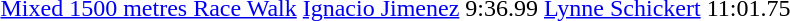<table>
<tr>
<td><a href='#'>Mixed 1500 metres Race Walk</a></td>
<td><a href='#'>Ignacio Jimenez</a></td>
<td>9:36.99</td>
<td><a href='#'>Lynne Schickert</a></td>
<td>11:01.75</td>
<td></td>
<td></td>
</tr>
</table>
